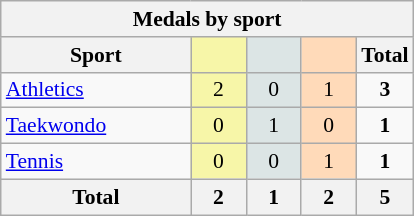<table class="wikitable" style="font-size:90%; text-align:center;">
<tr>
<th colspan=5>Medals by sport</th>
</tr>
<tr>
<th width=120>Sport</th>
<th scope="col" width=30 style="background:#F7F6A8;"></th>
<th scope="col" width=30 style="background:#DCE5E5;"></th>
<th scope="col" width=30 style="background:#FFDAB9;"></th>
<th width=30>Total</th>
</tr>
<tr>
<td align=left><a href='#'>Athletics</a></td>
<td style="background:#F7F6A8;">2</td>
<td style="background:#DCE5E5;">0</td>
<td style="background:#FFDAB9;">1</td>
<td><strong>3</strong></td>
</tr>
<tr>
<td align=left><a href='#'>Taekwondo</a></td>
<td style="background:#F7F6A8;">0</td>
<td style="background:#DCE5E5;">1</td>
<td style="background:#FFDAB9;">0</td>
<td><strong>1</strong></td>
</tr>
<tr>
<td align=left><a href='#'>Tennis</a></td>
<td style="background:#F7F6A8;">0</td>
<td style="background:#DCE5E5;">0</td>
<td style="background:#FFDAB9;">1</td>
<td><strong>1</strong></td>
</tr>
<tr class="sortbottom">
<th>Total</th>
<th>2</th>
<th>1</th>
<th>2</th>
<th>5</th>
</tr>
</table>
